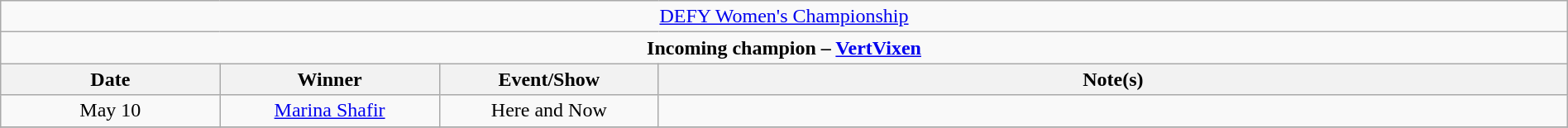<table class="wikitable" style="text-align:center; width:100%;">
<tr>
<td colspan="4" style="text-align: center;"><a href='#'>DEFY Women's Championship</a></td>
</tr>
<tr>
<td colspan="4" style="text-align: center;"><strong>Incoming champion – <a href='#'>VertVixen</a></strong></td>
</tr>
<tr>
<th width=14%>Date</th>
<th width=14%>Winner</th>
<th width=14%>Event/Show</th>
<th width=58%>Note(s)</th>
</tr>
<tr>
<td>May 10</td>
<td><a href='#'>Marina Shafir</a></td>
<td>Here and Now</td>
<td></td>
</tr>
<tr>
</tr>
</table>
